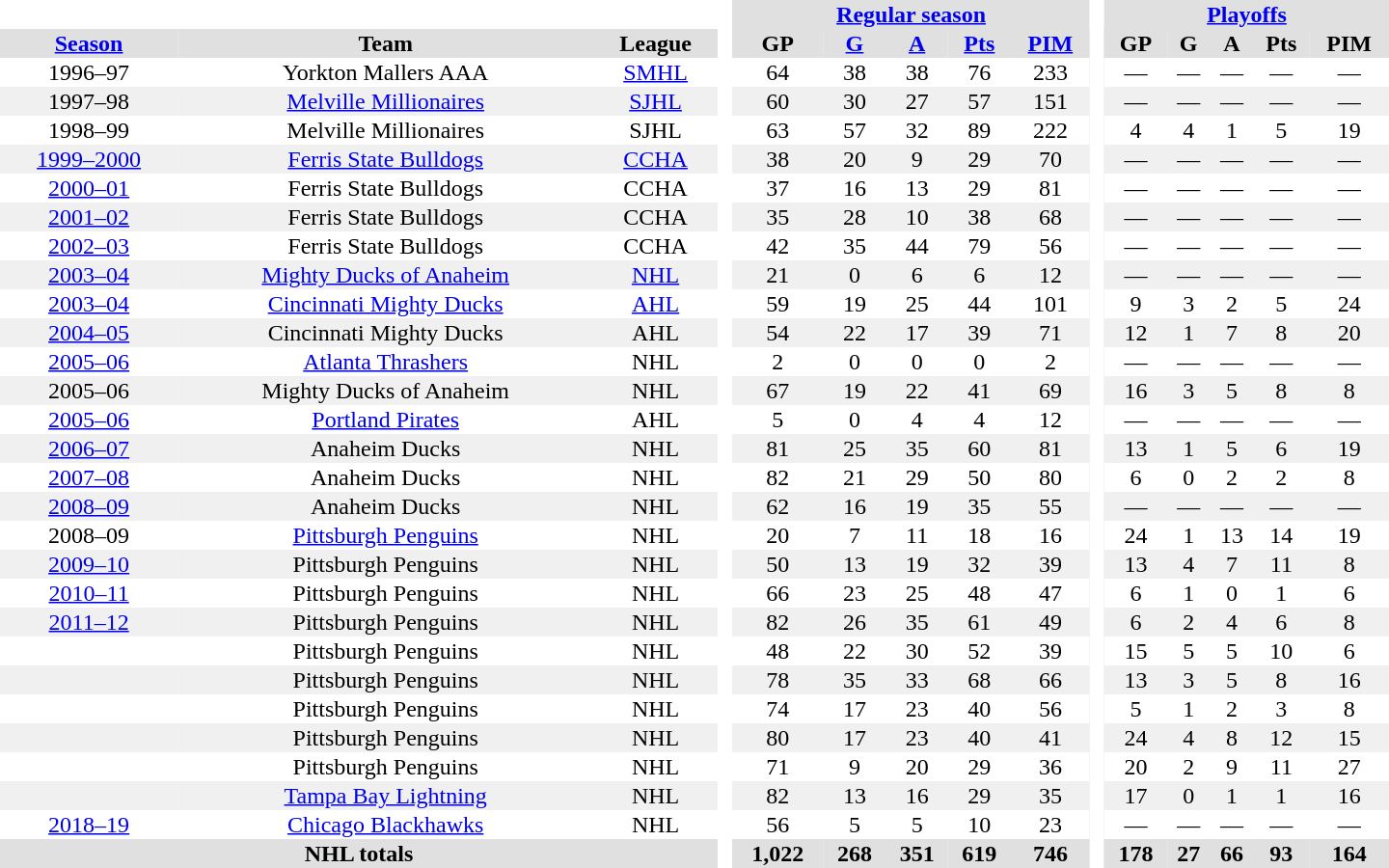<table border="0" cellpadding="1" cellspacing="0" style="text-align:center; width:60em;">
<tr style="background:#e0e0e0;">
<th colspan="3"  bgcolor="#ffffff"> </th>
<th rowspan="99" bgcolor="#ffffff"> </th>
<th colspan="5"><a href='#'>Regular season</a></th>
<th rowspan="99" bgcolor="#ffffff"> </th>
<th colspan="5"><a href='#'>Playoffs</a></th>
</tr>
<tr style="background:#e0e0e0;">
<th><a href='#'>Season</a></th>
<th>Team</th>
<th>League</th>
<th>GP</th>
<th><a href='#'>G</a></th>
<th><a href='#'>A</a></th>
<th><a href='#'>Pts</a></th>
<th><a href='#'>PIM</a></th>
<th>GP</th>
<th>G</th>
<th>A</th>
<th>Pts</th>
<th>PIM</th>
</tr>
<tr>
<td>1996–97</td>
<td>Yorkton Mallers AAA</td>
<td><a href='#'>SMHL</a></td>
<td>64</td>
<td>38</td>
<td>38</td>
<td>76</td>
<td>233</td>
<td>—</td>
<td>—</td>
<td>—</td>
<td>—</td>
<td>—</td>
</tr>
<tr bgcolor="#f0f0f0">
<td>1997–98</td>
<td><a href='#'>Melville Millionaires</a></td>
<td><a href='#'>SJHL</a></td>
<td>60</td>
<td>30</td>
<td>27</td>
<td>57</td>
<td>151</td>
<td>—</td>
<td>—</td>
<td>—</td>
<td>—</td>
<td>—</td>
</tr>
<tr>
<td>1998–99</td>
<td>Melville Millionaires</td>
<td>SJHL</td>
<td>63</td>
<td>57</td>
<td>32</td>
<td>89</td>
<td>222</td>
<td>4</td>
<td>4</td>
<td>1</td>
<td>5</td>
<td>19</td>
</tr>
<tr bgcolor="#f0f0f0">
<td><a href='#'>1999–2000</a></td>
<td><a href='#'>Ferris State Bulldogs</a></td>
<td><a href='#'>CCHA</a></td>
<td>38</td>
<td>20</td>
<td>9</td>
<td>29</td>
<td>70</td>
<td>—</td>
<td>—</td>
<td>—</td>
<td>—</td>
<td>—</td>
</tr>
<tr>
<td><a href='#'>2000–01</a></td>
<td>Ferris State Bulldogs</td>
<td>CCHA</td>
<td>37</td>
<td>16</td>
<td>13</td>
<td>29</td>
<td>81</td>
<td>—</td>
<td>—</td>
<td>—</td>
<td>—</td>
<td>—</td>
</tr>
<tr bgcolor="#f0f0f0">
<td><a href='#'>2001–02</a></td>
<td>Ferris State Bulldogs</td>
<td>CCHA</td>
<td>35</td>
<td>28</td>
<td>10</td>
<td>38</td>
<td>68</td>
<td>—</td>
<td>—</td>
<td>—</td>
<td>—</td>
<td>—</td>
</tr>
<tr>
<td><a href='#'>2002–03</a></td>
<td>Ferris State Bulldogs</td>
<td>CCHA</td>
<td>42</td>
<td>35</td>
<td>44</td>
<td>79</td>
<td>56</td>
<td>—</td>
<td>—</td>
<td>—</td>
<td>—</td>
<td>—</td>
</tr>
<tr bgcolor="#f0f0f0">
<td><a href='#'>2003–04</a></td>
<td><a href='#'>Mighty Ducks of Anaheim</a></td>
<td><a href='#'>NHL</a></td>
<td>21</td>
<td>0</td>
<td>6</td>
<td>6</td>
<td>12</td>
<td>—</td>
<td>—</td>
<td>—</td>
<td>—</td>
<td>—</td>
</tr>
<tr>
<td><a href='#'>2003–04</a></td>
<td><a href='#'>Cincinnati Mighty Ducks</a></td>
<td><a href='#'>AHL</a></td>
<td>59</td>
<td>19</td>
<td>25</td>
<td>44</td>
<td>101</td>
<td>9</td>
<td>3</td>
<td>2</td>
<td>5</td>
<td>24</td>
</tr>
<tr bgcolor="#f0f0f0">
<td><a href='#'>2004–05</a></td>
<td>Cincinnati Mighty Ducks</td>
<td>AHL</td>
<td>54</td>
<td>22</td>
<td>17</td>
<td>39</td>
<td>71</td>
<td>12</td>
<td>1</td>
<td>7</td>
<td>8</td>
<td>20</td>
</tr>
<tr>
<td><a href='#'>2005–06</a></td>
<td><a href='#'>Atlanta Thrashers</a></td>
<td>NHL</td>
<td>2</td>
<td>0</td>
<td>0</td>
<td>0</td>
<td>2</td>
<td>—</td>
<td>—</td>
<td>—</td>
<td>—</td>
<td>—</td>
</tr>
<tr bgcolor="#f0f0f0">
<td>2005–06</td>
<td>Mighty Ducks of Anaheim</td>
<td>NHL</td>
<td>67</td>
<td>19</td>
<td>22</td>
<td>41</td>
<td>69</td>
<td>16</td>
<td>3</td>
<td>5</td>
<td>8</td>
<td>8</td>
</tr>
<tr>
<td><a href='#'>2005–06</a></td>
<td><a href='#'>Portland Pirates</a></td>
<td>AHL</td>
<td>5</td>
<td>0</td>
<td>4</td>
<td>4</td>
<td>12</td>
<td>—</td>
<td>—</td>
<td>—</td>
<td>—</td>
<td>—</td>
</tr>
<tr bgcolor="#f0f0f0">
<td><a href='#'>2006–07</a></td>
<td>Anaheim Ducks</td>
<td>NHL</td>
<td>81</td>
<td>25</td>
<td>35</td>
<td>60</td>
<td>81</td>
<td>13</td>
<td>1</td>
<td>5</td>
<td>6</td>
<td>19</td>
</tr>
<tr>
<td><a href='#'>2007–08</a></td>
<td>Anaheim Ducks</td>
<td>NHL</td>
<td>82</td>
<td>21</td>
<td>29</td>
<td>50</td>
<td>80</td>
<td>6</td>
<td>0</td>
<td>2</td>
<td>2</td>
<td>8</td>
</tr>
<tr bgcolor="#f0f0f0">
<td><a href='#'>2008–09</a></td>
<td>Anaheim Ducks</td>
<td>NHL</td>
<td>62</td>
<td>16</td>
<td>19</td>
<td>35</td>
<td>55</td>
<td>—</td>
<td>—</td>
<td>—</td>
<td>—</td>
<td>—</td>
</tr>
<tr>
<td>2008–09</td>
<td><a href='#'>Pittsburgh Penguins</a></td>
<td>NHL</td>
<td>20</td>
<td>7</td>
<td>11</td>
<td>18</td>
<td>16</td>
<td>24</td>
<td>1</td>
<td>13</td>
<td>14</td>
<td>19</td>
</tr>
<tr bgcolor="#f0f0f0">
<td><a href='#'>2009–10</a></td>
<td>Pittsburgh Penguins</td>
<td>NHL</td>
<td>50</td>
<td>13</td>
<td>19</td>
<td>32</td>
<td>39</td>
<td>13</td>
<td>4</td>
<td>7</td>
<td>11</td>
<td>8</td>
</tr>
<tr>
<td><a href='#'>2010–11</a></td>
<td>Pittsburgh Penguins</td>
<td>NHL</td>
<td>66</td>
<td>23</td>
<td>25</td>
<td>48</td>
<td>47</td>
<td>6</td>
<td>1</td>
<td>0</td>
<td>1</td>
<td>6</td>
</tr>
<tr bgcolor="#f0f0f0">
<td><a href='#'>2011–12</a></td>
<td>Pittsburgh Penguins</td>
<td>NHL</td>
<td>82</td>
<td>26</td>
<td>35</td>
<td>61</td>
<td>49</td>
<td>6</td>
<td>2</td>
<td>4</td>
<td>6</td>
<td>8</td>
</tr>
<tr>
<td></td>
<td>Pittsburgh Penguins</td>
<td>NHL</td>
<td>48</td>
<td>22</td>
<td>30</td>
<td>52</td>
<td>39</td>
<td>15</td>
<td>5</td>
<td>5</td>
<td>10</td>
<td>6</td>
</tr>
<tr bgcolor="#f0f0f0">
<td></td>
<td>Pittsburgh Penguins</td>
<td>NHL</td>
<td>78</td>
<td>35</td>
<td>33</td>
<td>68</td>
<td>66</td>
<td>13</td>
<td>3</td>
<td>5</td>
<td>8</td>
<td>16</td>
</tr>
<tr>
<td></td>
<td>Pittsburgh Penguins</td>
<td>NHL</td>
<td>74</td>
<td>17</td>
<td>23</td>
<td>40</td>
<td>56</td>
<td>5</td>
<td>1</td>
<td>2</td>
<td>3</td>
<td>8</td>
</tr>
<tr bgcolor="#f0f0f0">
<td></td>
<td>Pittsburgh Penguins</td>
<td>NHL</td>
<td>80</td>
<td>17</td>
<td>23</td>
<td>40</td>
<td>41</td>
<td>24</td>
<td>4</td>
<td>8</td>
<td>12</td>
<td>15</td>
</tr>
<tr>
<td></td>
<td>Pittsburgh Penguins</td>
<td>NHL</td>
<td>71</td>
<td>9</td>
<td>20</td>
<td>29</td>
<td>36</td>
<td>20</td>
<td>2</td>
<td>9</td>
<td>11</td>
<td>27</td>
</tr>
<tr bgcolor="#f0f0f0">
<td></td>
<td><a href='#'>Tampa Bay Lightning</a></td>
<td>NHL</td>
<td>82</td>
<td>13</td>
<td>16</td>
<td>29</td>
<td>35</td>
<td>17</td>
<td>0</td>
<td>1</td>
<td>1</td>
<td>16</td>
</tr>
<tr>
<td><a href='#'>2018–19</a></td>
<td><a href='#'>Chicago Blackhawks</a></td>
<td>NHL</td>
<td>56</td>
<td>5</td>
<td>5</td>
<td>10</td>
<td>23</td>
<td>—</td>
<td>—</td>
<td>—</td>
<td>—</td>
<td>—</td>
</tr>
<tr bgcolor="#e0e0e0">
<th colspan="3">NHL totals</th>
<th>1,022</th>
<th>268</th>
<th>351</th>
<th>619</th>
<th>746</th>
<th>178</th>
<th>27</th>
<th>66</th>
<th>93</th>
<th>164</th>
</tr>
</table>
